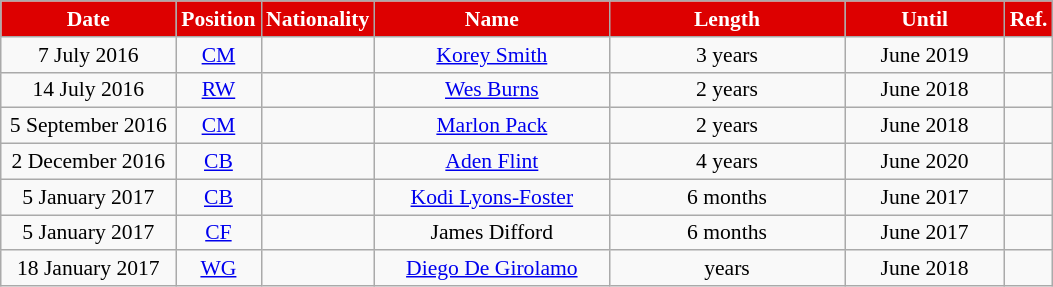<table class="wikitable" style="text-align:center; font-size:90%; ">
<tr>
<th style="background:#DD0000; color:white; width:110px;">Date</th>
<th style="background:#DD0000; color:white; width:50px;">Position</th>
<th style="background:#DD0000; color:white; width:50px;">Nationality</th>
<th style="background:#DD0000; color:white; width:150px;">Name</th>
<th style="background:#DD0000; color:white; width:150px;">Length</th>
<th style="background:#DD0000; color:white; width:100px;">Until</th>
<th style="background:#DD0000; color:white; width:25px;">Ref.</th>
</tr>
<tr>
<td>7 July 2016</td>
<td><a href='#'>CM</a></td>
<td></td>
<td><a href='#'>Korey Smith</a></td>
<td>3 years</td>
<td>June 2019</td>
<td></td>
</tr>
<tr>
<td>14 July 2016</td>
<td><a href='#'>RW</a></td>
<td></td>
<td><a href='#'>Wes Burns</a></td>
<td>2 years</td>
<td>June 2018</td>
<td></td>
</tr>
<tr>
<td>5 September 2016</td>
<td><a href='#'>CM</a></td>
<td></td>
<td><a href='#'>Marlon Pack</a></td>
<td>2 years</td>
<td>June 2018</td>
<td></td>
</tr>
<tr>
<td>2 December 2016</td>
<td><a href='#'>CB</a></td>
<td></td>
<td><a href='#'>Aden Flint</a></td>
<td>4 years</td>
<td>June 2020</td>
<td></td>
</tr>
<tr>
<td>5 January 2017</td>
<td><a href='#'>CB</a></td>
<td></td>
<td><a href='#'>Kodi Lyons-Foster</a></td>
<td>6 months</td>
<td>June 2017</td>
<td></td>
</tr>
<tr>
<td>5 January 2017</td>
<td><a href='#'>CF</a></td>
<td></td>
<td>James Difford</td>
<td>6 months</td>
<td>June 2017</td>
<td></td>
</tr>
<tr>
<td>18 January 2017</td>
<td><a href='#'>WG</a></td>
<td></td>
<td><a href='#'>Diego De Girolamo</a></td>
<td> years</td>
<td>June 2018</td>
<td></td>
</tr>
</table>
